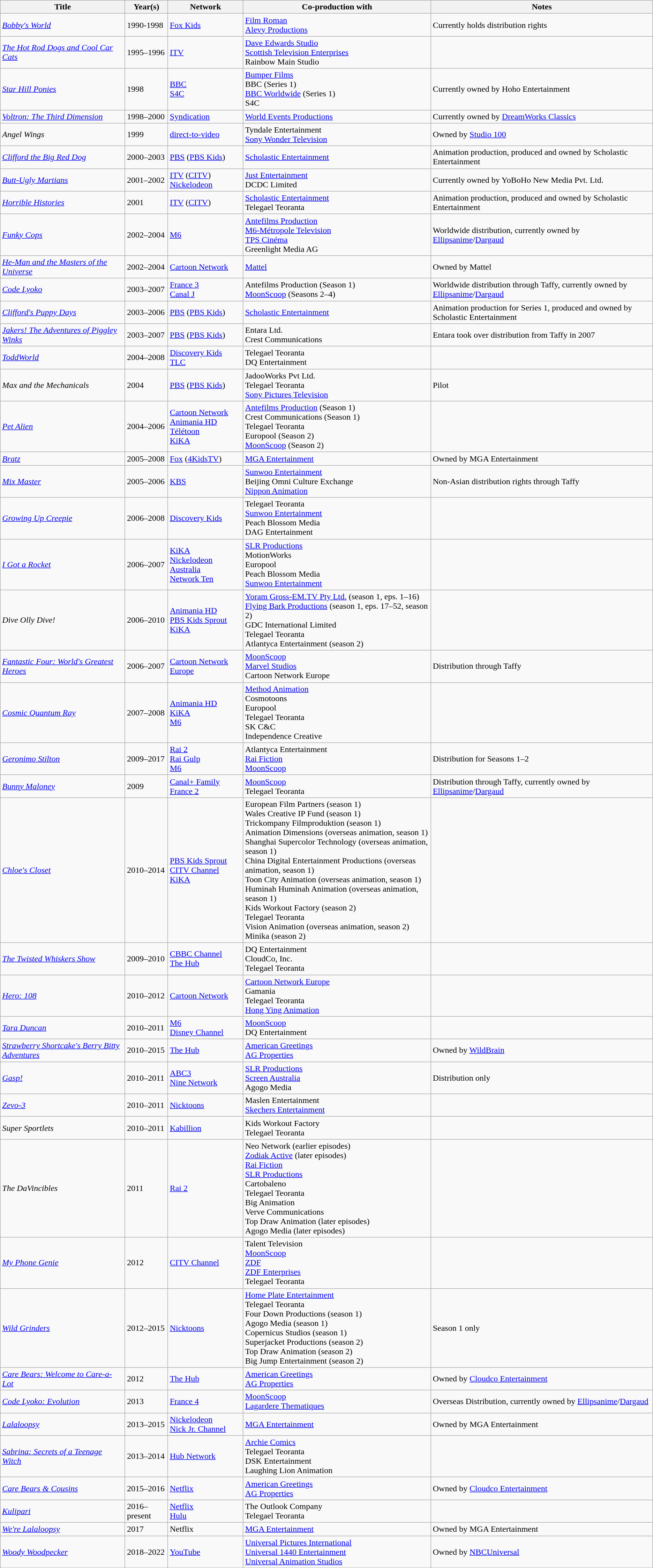<table class="wikitable sortable">
<tr>
<th>Title</th>
<th>Year(s)</th>
<th>Network</th>
<th>Co-production with</th>
<th>Notes</th>
</tr>
<tr>
<td><em><a href='#'>Bobby's World</a></em></td>
<td>1990-1998</td>
<td><a href='#'>Fox Kids</a></td>
<td><a href='#'>Film Roman</a><br><a href='#'>Alevy Productions</a></td>
<td>Currently holds distribution rights</td>
</tr>
<tr>
<td><em><a href='#'>The Hot Rod Dogs and Cool Car Cats</a></em></td>
<td>1995–1996</td>
<td><a href='#'>ITV</a></td>
<td><a href='#'>Dave Edwards Studio</a><br><a href='#'>Scottish Television Enterprises</a><br>Rainbow Main Studio</td>
<td></td>
</tr>
<tr>
<td><em><a href='#'>Star Hill Ponies</a></em></td>
<td>1998</td>
<td><a href='#'>BBC</a><br><a href='#'>S4C</a></td>
<td><a href='#'>Bumper Films</a><br>BBC (Series 1)<br><a href='#'>BBC Worldwide</a> (Series 1)<br>S4C</td>
<td>Currently owned by Hoho Entertainment</td>
</tr>
<tr>
<td><em><a href='#'>Voltron: The Third Dimension</a></em></td>
<td>1998–2000</td>
<td><a href='#'>Syndication</a></td>
<td><a href='#'>World Events Productions</a></td>
<td>Currently owned by <a href='#'>DreamWorks Classics</a></td>
</tr>
<tr>
<td><em>Angel Wings</em></td>
<td>1999</td>
<td><a href='#'>direct-to-video</a></td>
<td>Tyndale Entertainment<br><a href='#'>Sony Wonder Television</a></td>
<td>Owned by <a href='#'>Studio 100</a></td>
</tr>
<tr>
<td><em><a href='#'>Clifford the Big Red Dog</a></em></td>
<td>2000–2003</td>
<td><a href='#'>PBS</a> (<a href='#'>PBS Kids</a>)</td>
<td><a href='#'>Scholastic Entertainment</a></td>
<td>Animation production, produced and owned by Scholastic Entertainment</td>
</tr>
<tr>
<td><em><a href='#'>Butt-Ugly Martians</a></em></td>
<td>2001–2002</td>
<td><a href='#'>ITV</a> (<a href='#'>CITV</a>)<br><a href='#'>Nickelodeon</a></td>
<td><a href='#'>Just Entertainment</a><br>DCDC Limited</td>
<td>Currently owned by YoBoHo New Media Pvt. Ltd.</td>
</tr>
<tr>
<td><em><a href='#'>Horrible Histories</a></em></td>
<td>2001</td>
<td><a href='#'>ITV</a> (<a href='#'>CITV</a>)</td>
<td><a href='#'>Scholastic Entertainment</a><br>Telegael Teoranta</td>
<td>Animation production, produced and owned by Scholastic Entertainment</td>
</tr>
<tr>
<td><em><a href='#'>Funky Cops</a></em></td>
<td>2002–2004</td>
<td><a href='#'>M6</a></td>
<td><a href='#'>Antefilms Production</a><br><a href='#'>M6-Métropole Television</a><br><a href='#'>TPS Cinéma</a><br>Greenlight Media AG</td>
<td>Worldwide distribution, currently owned by <a href='#'>Ellipsanime</a>/<a href='#'>Dargaud</a></td>
</tr>
<tr>
<td><em><a href='#'>He-Man and the Masters of the Universe</a></em></td>
<td>2002–2004</td>
<td><a href='#'>Cartoon Network</a></td>
<td><a href='#'>Mattel</a></td>
<td>Owned by Mattel</td>
</tr>
<tr>
<td><em><a href='#'>Code Lyoko</a></em></td>
<td>2003–2007</td>
<td><a href='#'>France 3</a><br><a href='#'>Canal J</a></td>
<td>Antefilms Production (Season 1)<br><a href='#'>MoonScoop</a> (Seasons 2–4)</td>
<td>Worldwide distribution through Taffy, currently owned by <a href='#'>Ellipsanime</a>/<a href='#'>Dargaud</a></td>
</tr>
<tr>
<td><em><a href='#'>Clifford's Puppy Days</a></em></td>
<td>2003–2006</td>
<td><a href='#'>PBS</a> (<a href='#'>PBS Kids</a>)</td>
<td><a href='#'>Scholastic Entertainment</a></td>
<td>Animation production for Series 1, produced and owned by Scholastic Entertainment</td>
</tr>
<tr>
<td><em><a href='#'>Jakers! The Adventures of Piggley Winks</a></em></td>
<td>2003–2007</td>
<td><a href='#'>PBS</a> (<a href='#'>PBS Kids</a>)</td>
<td>Entara Ltd.<br>Crest Communications</td>
<td>Entara took over distribution from Taffy in 2007</td>
</tr>
<tr>
<td><em><a href='#'>ToddWorld</a></em></td>
<td>2004–2008</td>
<td><a href='#'>Discovery Kids</a><br><a href='#'>TLC</a></td>
<td>Telegael Teoranta<br>DQ Entertainment</td>
<td></td>
</tr>
<tr>
<td><em>Max and the Mechanicals</em></td>
<td>2004</td>
<td><a href='#'>PBS</a> (<a href='#'>PBS Kids</a>)</td>
<td>JadooWorks Pvt Ltd.<br>Telegael Teoranta<br><a href='#'>Sony Pictures Television</a></td>
<td>Pilot</td>
</tr>
<tr>
<td><em><a href='#'>Pet Alien</a></em></td>
<td>2004–2006</td>
<td><a href='#'>Cartoon Network</a><br><a href='#'>Animania HD</a><br><a href='#'>Télétoon</a><br><a href='#'>KiKA</a></td>
<td><a href='#'>Antefilms Production</a> (Season 1)<br>Crest Communications (Season 1)<br>Telegael Teoranta<br>Europool (Season 2)<br><a href='#'>MoonScoop</a> (Season 2)</td>
<td></td>
</tr>
<tr>
<td><em><a href='#'>Bratz</a></em></td>
<td>2005–2008</td>
<td><a href='#'>Fox</a> (<a href='#'>4KidsTV</a>)</td>
<td><a href='#'>MGA Entertainment</a></td>
<td>Owned by MGA Entertainment</td>
</tr>
<tr>
<td><em><a href='#'>Mix Master</a></em></td>
<td>2005–2006</td>
<td><a href='#'>KBS</a></td>
<td><a href='#'>Sunwoo Entertainment</a><br>Beijing Omni Culture Exchange<br><a href='#'>Nippon Animation</a></td>
<td>Non-Asian distribution rights through Taffy</td>
</tr>
<tr>
<td><em><a href='#'>Growing Up Creepie</a></em></td>
<td>2006–2008</td>
<td><a href='#'>Discovery Kids</a></td>
<td>Telegael Teoranta<br><a href='#'>Sunwoo Entertainment</a><br>Peach Blossom Media<br>DAG Entertainment</td>
<td></td>
</tr>
<tr>
<td><em><a href='#'>I Got a Rocket</a></em></td>
<td>2006–2007</td>
<td><a href='#'>KiKA</a><br><a href='#'>Nickelodeon Australia</a><br><a href='#'>Network Ten</a></td>
<td><a href='#'>SLR Productions</a><br>MotionWorks<br>Europool<br>Peach Blossom Media<br><a href='#'>Sunwoo Entertainment</a></td>
<td></td>
</tr>
<tr>
<td><em>Dive Olly Dive!</em></td>
<td>2006–2010</td>
<td><a href='#'>Animania HD</a><br><a href='#'>PBS Kids Sprout</a><br><a href='#'>KiKA</a></td>
<td><a href='#'>Yoram Gross-EM.TV Pty Ltd.</a> (season 1, eps. 1–16)<br><a href='#'>Flying Bark Productions</a> (season 1, eps. 17–52, season 2)<br>GDC International Limited<br>Telegael Teoranta<br>Atlantyca Entertainment (season 2)</td>
<td></td>
</tr>
<tr>
<td><em><a href='#'>Fantastic Four: World's Greatest Heroes</a></em></td>
<td>2006–2007</td>
<td><a href='#'>Cartoon Network Europe</a></td>
<td><a href='#'>MoonScoop</a><br><a href='#'>Marvel Studios</a><br>Cartoon Network Europe</td>
<td>Distribution through Taffy</td>
</tr>
<tr>
<td><em><a href='#'>Cosmic Quantum Ray</a></em></td>
<td>2007–2008</td>
<td><a href='#'>Animania HD</a><br><a href='#'>KiKA</a><br><a href='#'>M6</a></td>
<td><a href='#'>Method Animation</a><br>Cosmotoons<br>Europool<br>Telegael Teoranta<br>SK C&C<br>Independence Creative</td>
<td></td>
</tr>
<tr>
<td><em><a href='#'>Geronimo Stilton</a></em></td>
<td>2009–2017</td>
<td><a href='#'>Rai 2</a><br><a href='#'>Rai Gulp</a><br><a href='#'>M6</a></td>
<td>Atlantyca Entertainment<br><a href='#'>Rai Fiction</a><br><a href='#'>MoonScoop</a></td>
<td>Distribution for Seasons 1–2</td>
</tr>
<tr>
<td><em><a href='#'>Bunny Maloney</a></em></td>
<td>2009</td>
<td><a href='#'>Canal+ Family</a><br><a href='#'>France 2</a></td>
<td><a href='#'>MoonScoop</a><br>Telegael Teoranta</td>
<td>Distribution through Taffy, currently owned by <a href='#'>Ellipsanime</a>/<a href='#'>Dargaud</a></td>
</tr>
<tr>
<td><em><a href='#'>Chloe's Closet</a></em></td>
<td>2010–2014</td>
<td><a href='#'>PBS Kids Sprout</a><br><a href='#'>CITV Channel</a><br><a href='#'>KiKA</a></td>
<td>European Film Partners (season 1)<br>Wales Creative IP Fund (season 1)<br>Trickompany Filmproduktion (season 1)<br>Animation Dimensions (overseas animation, season 1)<br>Shanghai Supercolor Technology (overseas animation, season 1)<br>China Digital Entertainment Productions (overseas animation, season 1)<br>Toon City Animation (overseas animation, season 1)<br>Huminah Huminah Animation (overseas animation, season 1)<br>Kids Workout Factory (season 2)<br>Telegael Teoranta<br>Vision Animation (overseas animation, season 2)<br>Minika (season 2)</td>
<td></td>
</tr>
<tr>
<td><em><a href='#'>The Twisted Whiskers Show</a></em></td>
<td>2009–2010</td>
<td><a href='#'>CBBC Channel</a><br><a href='#'>The Hub</a></td>
<td>DQ Entertainment<br>CloudCo, Inc.<br>Telegael Teoranta</td>
<td></td>
</tr>
<tr>
<td><em><a href='#'>Hero: 108</a></em></td>
<td>2010–2012</td>
<td><a href='#'>Cartoon Network</a></td>
<td><a href='#'>Cartoon Network Europe</a><br>Gamania<br>Telegael Teoranta<br><a href='#'>Hong Ying Animation</a></td>
<td></td>
</tr>
<tr>
<td><em><a href='#'>Tara Duncan</a></em></td>
<td>2010–2011</td>
<td><a href='#'>M6</a><br><a href='#'>Disney Channel</a></td>
<td><a href='#'>MoonScoop</a><br>DQ Entertainment</td>
<td></td>
</tr>
<tr>
<td><em><a href='#'>Strawberry Shortcake's Berry Bitty Adventures</a></em></td>
<td>2010–2015</td>
<td><a href='#'>The Hub</a></td>
<td><a href='#'>American Greetings</a><br><a href='#'>AG Properties</a></td>
<td>Owned by <a href='#'>WildBrain</a></td>
</tr>
<tr>
<td><em><a href='#'>Gasp!</a></em></td>
<td>2010–2011</td>
<td><a href='#'>ABC3</a><br><a href='#'>Nine Network</a></td>
<td><a href='#'>SLR Productions</a><br><a href='#'>Screen Australia</a><br>Agogo Media</td>
<td>Distribution only</td>
</tr>
<tr>
<td><em><a href='#'>Zevo-3</a></em></td>
<td>2010–2011</td>
<td><a href='#'>Nicktoons</a></td>
<td>Maslen Entertainment<br><a href='#'>Skechers Entertainment</a></td>
<td></td>
</tr>
<tr>
<td><em>Super Sportlets</em></td>
<td>2010–2011</td>
<td><a href='#'>Kabillion</a></td>
<td>Kids Workout Factory<br>Telegael Teoranta</td>
<td></td>
</tr>
<tr>
<td><em>The DaVincibles</em></td>
<td>2011</td>
<td><a href='#'>Rai 2</a></td>
<td>Neo Network (earlier episodes)<br><a href='#'>Zodiak Active</a> (later episodes)<br><a href='#'>Rai Fiction</a><br><a href='#'>SLR Productions</a><br>Cartobaleno<br>Telegael Teoranta<br>Big Animation<br>Verve Communications<br>Top Draw Animation (later episodes)<br>Agogo Media (later episodes)</td>
<td></td>
</tr>
<tr>
<td><em><a href='#'>My Phone Genie</a></em></td>
<td>2012</td>
<td><a href='#'>CITV Channel</a></td>
<td>Talent Television<br><a href='#'>MoonScoop</a><br><a href='#'>ZDF</a><br><a href='#'>ZDF Enterprises</a><br>Telegael Teoranta</td>
<td></td>
</tr>
<tr>
<td><em><a href='#'>Wild Grinders</a></em></td>
<td>2012–2015</td>
<td><a href='#'>Nicktoons</a></td>
<td><a href='#'>Home Plate Entertainment</a><br>Telegael Teoranta<br>Four Down Productions (season 1)<br>Agogo Media (season 1)<br>Copernicus Studios (season 1)<br>Superjacket Productions (season 2)<br>Top Draw Animation (season 2)<br>Big Jump Entertainment (season 2)</td>
<td>Season 1 only</td>
</tr>
<tr>
<td><em><a href='#'>Care Bears: Welcome to Care-a-Lot</a></em></td>
<td>2012</td>
<td><a href='#'>The Hub</a></td>
<td><a href='#'>American Greetings</a><br><a href='#'>AG Properties</a></td>
<td>Owned by <a href='#'>Cloudco Entertainment</a></td>
</tr>
<tr>
<td><em><a href='#'>Code Lyoko: Evolution</a></em></td>
<td>2013</td>
<td><a href='#'>France 4</a></td>
<td><a href='#'>MoonScoop</a><br><a href='#'>Lagardere Thematiques</a></td>
<td>Overseas Distribution, currently owned by <a href='#'>Ellipsanime</a>/<a href='#'>Dargaud</a></td>
</tr>
<tr>
<td><em><a href='#'>Lalaloopsy</a></em></td>
<td>2013–2015</td>
<td><a href='#'>Nickelodeon</a><br><a href='#'>Nick Jr. Channel</a></td>
<td><a href='#'>MGA Entertainment</a></td>
<td>Owned by MGA Entertainment</td>
</tr>
<tr>
<td><em><a href='#'>Sabrina: Secrets of a Teenage Witch</a></em></td>
<td>2013–2014</td>
<td><a href='#'>Hub Network</a></td>
<td><a href='#'>Archie Comics</a><br>Telegael Teoranta<br>DSK Entertainment<br>Laughing Lion Animation</td>
<td></td>
</tr>
<tr>
<td><em><a href='#'>Care Bears & Cousins</a></em></td>
<td>2015–2016</td>
<td><a href='#'>Netflix</a></td>
<td><a href='#'>American Greetings</a><br><a href='#'>AG Properties</a></td>
<td>Owned by <a href='#'>Cloudco Entertainment</a></td>
</tr>
<tr>
<td><em><a href='#'>Kulipari</a></em></td>
<td>2016–present</td>
<td><a href='#'>Netflix</a><br><a href='#'>Hulu</a></td>
<td>The Outlook Company<br>Telegael Teoranta</td>
<td></td>
</tr>
<tr>
<td><em><a href='#'>We're Lalaloopsy</a></em></td>
<td>2017</td>
<td>Netflix</td>
<td><a href='#'>MGA Entertainment</a></td>
<td>Owned by MGA Entertainment</td>
</tr>
<tr>
<td><em><a href='#'>Woody Woodpecker</a></em></td>
<td>2018–2022</td>
<td><a href='#'>YouTube</a></td>
<td><a href='#'>Universal Pictures International</a><br><a href='#'>Universal 1440 Entertainment</a><br><a href='#'>Universal Animation Studios</a></td>
<td>Owned by <a href='#'>NBCUniversal</a></td>
</tr>
</table>
